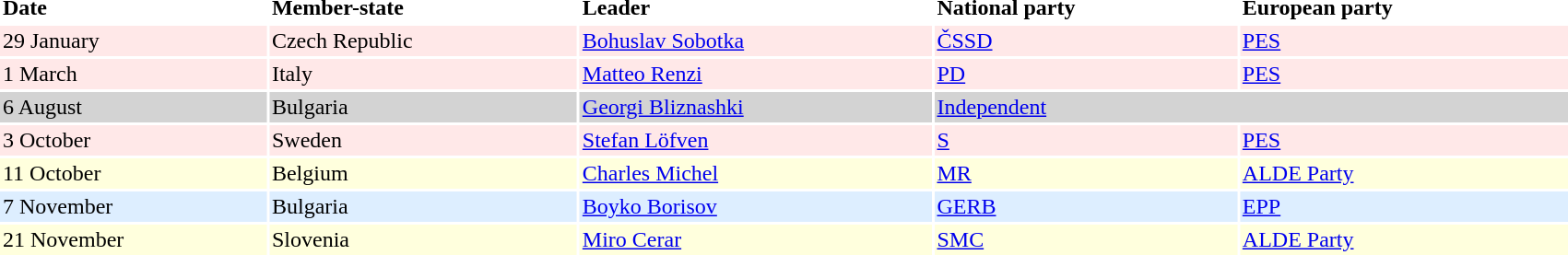<table border=0 cellpadding=2 cellspacing=2 width=90%>
<tr ----bgcolor=lightgrey>
<td><strong>Date</strong></td>
<td><strong>Member-state</strong></td>
<td><strong>Leader</strong></td>
<td><strong>National party</strong></td>
<td><strong>European party</strong></td>
</tr>
<tr ---- bgcolor=#FFE8E8>
<td>29 January</td>
<td>Czech Republic</td>
<td><a href='#'>Bohuslav Sobotka</a></td>
<td><a href='#'>ČSSD</a></td>
<td><a href='#'>PES</a></td>
</tr>
<tr ---- bgcolor=#FFE8E8>
<td>1 March</td>
<td>Italy</td>
<td><a href='#'>Matteo Renzi</a></td>
<td><a href='#'>PD</a></td>
<td><a href='#'>PES</a></td>
</tr>
<tr ---- bgcolor=lightgrey>
<td>6 August</td>
<td>Bulgaria</td>
<td><a href='#'>Georgi Bliznashki</a></td>
<td colspan=2><a href='#'>Independent</a></td>
</tr>
<tr ---- bgcolor=#FFE8E8>
<td>3 October</td>
<td>Sweden</td>
<td><a href='#'>Stefan Löfven</a></td>
<td><a href='#'>S</a></td>
<td><a href='#'>PES</a></td>
</tr>
<tr ---- bgcolor=#FFFFDD>
<td>11 October</td>
<td>Belgium</td>
<td><a href='#'>Charles Michel</a></td>
<td><a href='#'>MR</a></td>
<td><a href='#'>ALDE Party</a></td>
</tr>
<tr ---- bgcolor=#DDEEFF>
<td>7 November</td>
<td>Bulgaria</td>
<td><a href='#'>Boyko Borisov</a></td>
<td><a href='#'>GERB</a></td>
<td><a href='#'>EPP</a></td>
</tr>
<tr ---- bgcolor=#FFFFDD>
<td>21 November</td>
<td>Slovenia</td>
<td><a href='#'>Miro Cerar</a></td>
<td><a href='#'>SMC</a></td>
<td><a href='#'>ALDE Party</a></td>
</tr>
</table>
